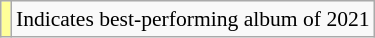<table class="wikitable" style="font-size:90%;">
<tr>
<td style="background-color:#FFFF99"></td>
<td>Indicates best-performing album of 2021</td>
</tr>
</table>
